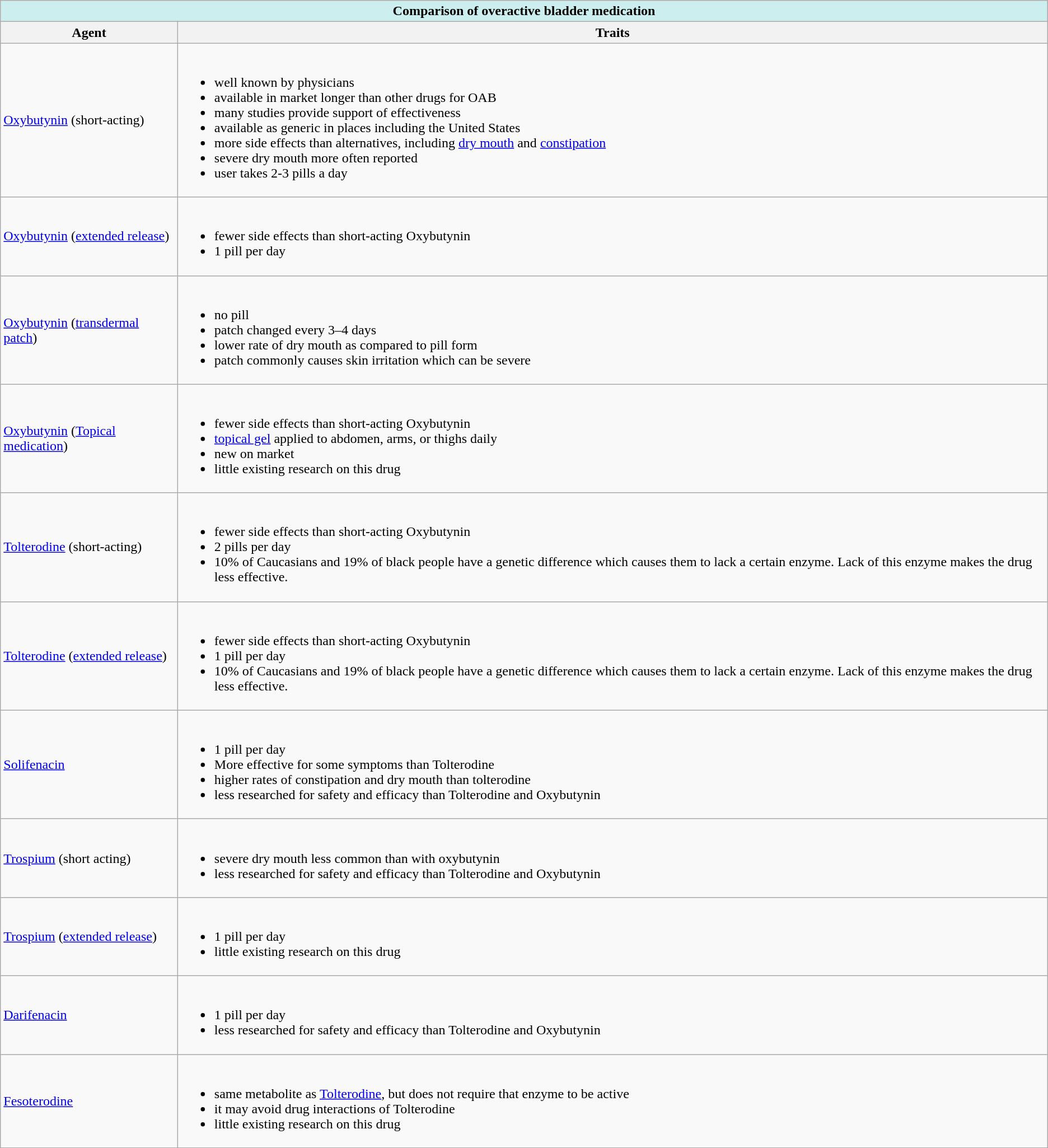<table class="wikitable sortable mw-collapsible mw-collapsed">
<tr>
<th colspan="4" style="background-color: #CCEEEE;">Comparison of overactive bladder medication</th>
</tr>
<tr>
<th>Agent</th>
<th>Traits</th>
</tr>
<tr>
<td><a href='#'>Oxybutynin</a> (short-acting)</td>
<td><br><ul><li>well known by physicians</li><li>available in market longer than other drugs for OAB</li><li>many studies provide support of effectiveness</li><li>available as generic in places including the United States</li><li>more side effects than alternatives, including <a href='#'>dry mouth</a> and <a href='#'>constipation</a></li><li>severe dry mouth more often reported</li><li>user takes 2-3 pills a day</li></ul></td>
</tr>
<tr>
<td><a href='#'>Oxybutynin</a> (<a href='#'>extended release</a>)</td>
<td><br><ul><li>fewer side effects than short-acting Oxybutynin</li><li>1 pill per day</li></ul></td>
</tr>
<tr>
<td><a href='#'>Oxybutynin</a> (<a href='#'>transdermal patch</a>)</td>
<td><br><ul><li>no pill</li><li>patch changed every 3–4 days</li><li>lower rate of dry mouth as compared to pill form</li><li>patch commonly causes skin irritation which can be severe</li></ul></td>
</tr>
<tr>
<td><a href='#'>Oxybutynin</a> (<a href='#'>Topical medication</a>)</td>
<td><br><ul><li>fewer side effects than short-acting Oxybutynin</li><li><a href='#'>topical gel</a> applied to abdomen, arms, or thighs daily</li><li>new on market</li><li>little existing research on this drug</li></ul></td>
</tr>
<tr>
<td><a href='#'>Tolterodine</a> (short-acting)</td>
<td><br><ul><li>fewer side effects than short-acting Oxybutynin</li><li>2 pills per day</li><li>10% of Caucasians and 19% of black people have a genetic difference which causes them to lack a certain enzyme. Lack of this enzyme makes the drug less effective.</li></ul></td>
</tr>
<tr>
<td><a href='#'>Tolterodine</a> (<a href='#'>extended release</a>)</td>
<td><br><ul><li>fewer side effects than short-acting Oxybutynin</li><li>1 pill per day</li><li>10% of Caucasians and 19% of black people have a genetic difference which causes them to lack a certain enzyme. Lack of this enzyme makes the drug less effective.</li></ul></td>
</tr>
<tr>
<td><a href='#'>Solifenacin</a></td>
<td><br><ul><li>1 pill per day</li><li>More effective for some symptoms than Tolterodine</li><li>higher rates of constipation and dry mouth than tolterodine</li><li>less researched for safety and efficacy than Tolterodine and Oxybutynin</li></ul></td>
</tr>
<tr>
<td><a href='#'>Trospium</a> (short acting)</td>
<td><br><ul><li>severe dry mouth less common than with oxybutynin</li><li>less researched for safety and efficacy than Tolterodine and Oxybutynin</li></ul></td>
</tr>
<tr>
<td><a href='#'>Trospium</a> (<a href='#'>extended release</a>)</td>
<td><br><ul><li>1 pill per day</li><li>little existing research on this drug</li></ul></td>
</tr>
<tr>
<td><a href='#'>Darifenacin</a></td>
<td><br><ul><li>1 pill per day</li><li>less researched for safety and efficacy than Tolterodine and Oxybutynin</li></ul></td>
</tr>
<tr>
<td><a href='#'>Fesoterodine</a></td>
<td><br><ul><li>same metabolite as <a href='#'>Tolterodine</a>, but does not require that enzyme to be active</li><li>it may avoid drug interactions of Tolterodine</li><li>little existing research on this drug</li></ul></td>
</tr>
<tr>
</tr>
</table>
